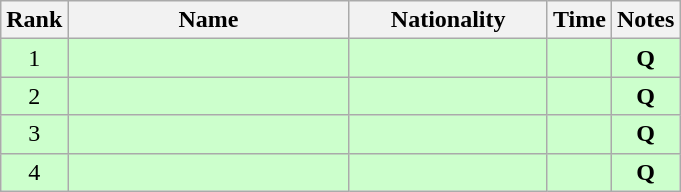<table class="wikitable sortable" style="text-align:center">
<tr>
<th>Rank</th>
<th style="width:180px">Name</th>
<th style="width:125px">Nationality</th>
<th>Time</th>
<th>Notes</th>
</tr>
<tr style="background:#cfc;">
<td>1</td>
<td style="text-align:left;"></td>
<td style="text-align:left;"></td>
<td></td>
<td><strong>Q</strong></td>
</tr>
<tr style="background:#cfc;">
<td>2</td>
<td style="text-align:left;"></td>
<td style="text-align:left;"></td>
<td></td>
<td><strong>Q</strong></td>
</tr>
<tr style="background:#cfc;">
<td>3</td>
<td style="text-align:left;"></td>
<td style="text-align:left;"></td>
<td></td>
<td><strong>Q</strong></td>
</tr>
<tr style="background:#cfc;">
<td>4</td>
<td style="text-align:left;"></td>
<td style="text-align:left;"></td>
<td></td>
<td><strong>Q</strong></td>
</tr>
</table>
